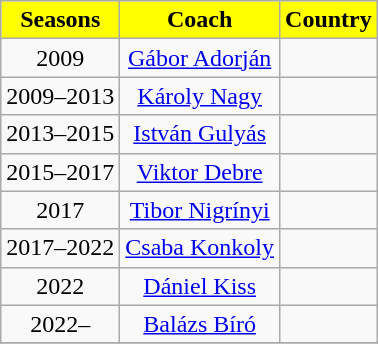<table class="wikitable" style="text-align: center">
<tr>
<th style="color:black; background:yellow">Seasons</th>
<th style="color:black; background:yellow">Coach</th>
<th style="color:black; background:yellow">Country</th>
</tr>
<tr>
<td style="text-align: center">2009</td>
<td style="text-align: center"><a href='#'>Gábor Adorján</a></td>
<td style="text-align: center"></td>
</tr>
<tr>
<td style="text-align: center">2009–2013</td>
<td style="text-align: center"><a href='#'>Károly Nagy</a></td>
<td style="text-align: center"></td>
</tr>
<tr>
<td style="text-align: center">2013–2015</td>
<td style="text-align: center"><a href='#'>István Gulyás</a></td>
<td style="text-align: center"></td>
</tr>
<tr>
<td style="text-align: center">2015–2017</td>
<td style="text-align: center"><a href='#'>Viktor Debre</a></td>
<td style="text-align: center"></td>
</tr>
<tr>
<td style="text-align: center">2017</td>
<td style="text-align: center"><a href='#'>Tibor Nigrínyi</a></td>
<td style="text-align: center"></td>
</tr>
<tr>
<td style="text-align: center">2017–2022</td>
<td style="text-align: center"><a href='#'>Csaba Konkoly</a></td>
<td style="text-align: center"></td>
</tr>
<tr>
<td style="text-align: center">2022</td>
<td style="text-align: center"><a href='#'>Dániel Kiss</a></td>
<td style="text-align: center"></td>
</tr>
<tr>
<td style="text-align: center">2022–</td>
<td style="text-align: center"><a href='#'>Balázs Bíró</a></td>
<td style="text-align: center"></td>
</tr>
<tr>
</tr>
</table>
